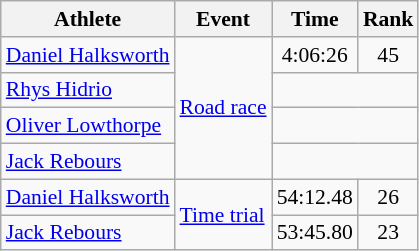<table class=wikitable style="font-size:90%;">
<tr>
<th>Athlete</th>
<th>Event</th>
<th>Time</th>
<th>Rank</th>
</tr>
<tr align=center>
<td align=left><a href='#'>Daniel Halksworth</a></td>
<td align=left rowspan=4><a href='#'>Road race</a></td>
<td>4:06:26</td>
<td>45</td>
</tr>
<tr align=center>
<td align=left><a href='#'>Rhys Hidrio</a></td>
<td colspan=2></td>
</tr>
<tr align=center>
<td align=left><a href='#'>Oliver Lowthorpe</a></td>
<td colspan=2></td>
</tr>
<tr align=center>
<td align=left><a href='#'>Jack Rebours</a></td>
<td colspan=2></td>
</tr>
<tr align=center>
<td align=left><a href='#'>Daniel Halksworth</a></td>
<td align=left rowspan=2><a href='#'>Time trial</a></td>
<td>54:12.48</td>
<td>26</td>
</tr>
<tr align=center>
<td align=left><a href='#'>Jack Rebours</a></td>
<td>53:45.80</td>
<td>23</td>
</tr>
</table>
